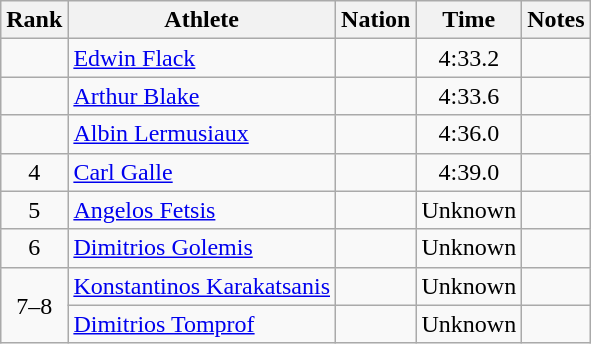<table class="wikitable sortable" style="text-align:center">
<tr>
<th>Rank</th>
<th>Athlete</th>
<th>Nation</th>
<th>Time</th>
<th>Notes</th>
</tr>
<tr>
<td></td>
<td align=left><a href='#'>Edwin Flack</a></td>
<td align=left></td>
<td>4:33.2</td>
<td></td>
</tr>
<tr>
<td></td>
<td align=left><a href='#'>Arthur Blake</a></td>
<td align=left></td>
<td>4:33.6</td>
<td></td>
</tr>
<tr>
<td></td>
<td align=left><a href='#'>Albin Lermusiaux</a></td>
<td align=left></td>
<td>4:36.0</td>
<td></td>
</tr>
<tr>
<td>4</td>
<td align=left><a href='#'>Carl Galle</a></td>
<td align=left></td>
<td>4:39.0</td>
<td></td>
</tr>
<tr>
<td>5</td>
<td align=left><a href='#'>Angelos Fetsis</a></td>
<td align=left></td>
<td>Unknown</td>
<td></td>
</tr>
<tr>
<td>6</td>
<td align=left><a href='#'>Dimitrios Golemis</a></td>
<td align=left></td>
<td>Unknown</td>
<td></td>
</tr>
<tr>
<td rowspan=2>7–8</td>
<td align=left><a href='#'>Konstantinos Karakatsanis</a></td>
<td align=left></td>
<td>Unknown</td>
<td></td>
</tr>
<tr>
<td align=left><a href='#'>Dimitrios Tomprof</a></td>
<td align=left></td>
<td>Unknown</td>
<td></td>
</tr>
</table>
